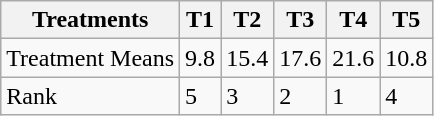<table class="wikitable">
<tr>
<th>Treatments</th>
<th>T1</th>
<th>T2</th>
<th>T3</th>
<th>T4</th>
<th>T5</th>
</tr>
<tr>
<td>Treatment Means</td>
<td>9.8</td>
<td>15.4</td>
<td>17.6</td>
<td>21.6</td>
<td>10.8</td>
</tr>
<tr>
<td>Rank</td>
<td>5</td>
<td>3</td>
<td>2</td>
<td>1</td>
<td>4</td>
</tr>
</table>
